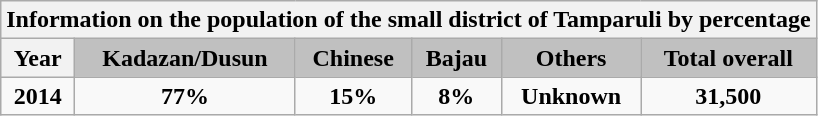<table class="wikitable" width="auto" style="text-align: center">
<tr>
<th colspan="11">Information on the population of the small district of Tamparuli by percentage</th>
</tr>
<tr style="background:#efefef;">
<th><strong>Year</strong></th>
<td style="background: silver"><strong>Kadazan/Dusun</strong></td>
<td style="background: silver"><strong>Chinese</strong></td>
<td style="background: silver"><strong>Bajau</strong></td>
<td style="background: silver"><strong>Others</strong></td>
<td style="background: silver"><strong>Total overall</strong></td>
</tr>
<tr>
<td style="text-align:center;"><strong>2014</strong></td>
<td style="text-align:center;"><strong>77%</strong></td>
<td style="text-align:center;"><strong>15%</strong></td>
<td style="text-align:center;"><strong>8%</strong></td>
<td style="text-align:center;"><strong>Unknown</strong></td>
<td style="text-align:center;"><strong>31,500</strong></td>
</tr>
</table>
